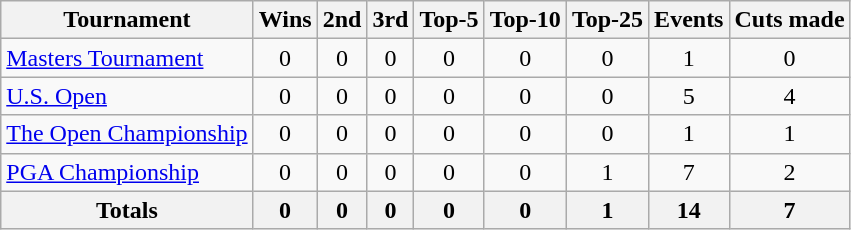<table class=wikitable style=text-align:center>
<tr>
<th>Tournament</th>
<th>Wins</th>
<th>2nd</th>
<th>3rd</th>
<th>Top-5</th>
<th>Top-10</th>
<th>Top-25</th>
<th>Events</th>
<th>Cuts made</th>
</tr>
<tr>
<td align=left><a href='#'>Masters Tournament</a></td>
<td>0</td>
<td>0</td>
<td>0</td>
<td>0</td>
<td>0</td>
<td>0</td>
<td>1</td>
<td>0</td>
</tr>
<tr>
<td align=left><a href='#'>U.S. Open</a></td>
<td>0</td>
<td>0</td>
<td>0</td>
<td>0</td>
<td>0</td>
<td>0</td>
<td>5</td>
<td>4</td>
</tr>
<tr>
<td align=left><a href='#'>The Open Championship</a></td>
<td>0</td>
<td>0</td>
<td>0</td>
<td>0</td>
<td>0</td>
<td>0</td>
<td>1</td>
<td>1</td>
</tr>
<tr>
<td align=left><a href='#'>PGA Championship</a></td>
<td>0</td>
<td>0</td>
<td>0</td>
<td>0</td>
<td>0</td>
<td>1</td>
<td>7</td>
<td>2</td>
</tr>
<tr>
<th>Totals</th>
<th>0</th>
<th>0</th>
<th>0</th>
<th>0</th>
<th>0</th>
<th>1</th>
<th>14</th>
<th>7</th>
</tr>
</table>
